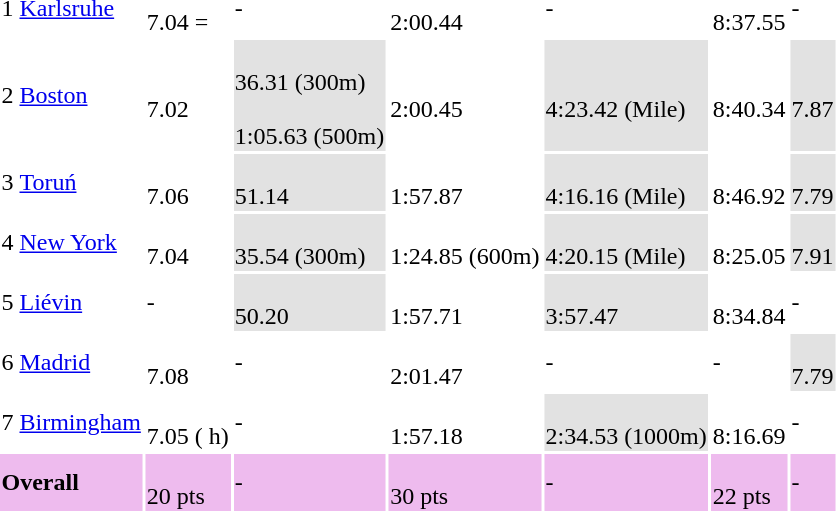<table>
<tr>
<td>1</td>
<td align=left><a href='#'>Karlsruhe</a></td>
<td> <br>7.04 = </td>
<td> -</td>
<td> <br>2:00.44</td>
<td> -</td>
<td> <br>8:37.55</td>
<td> -</td>
</tr>
<tr>
<td>2</td>
<td align=left><a href='#'>Boston</a></td>
<td> <br>7.02</td>
<td bgcolor=#e2e2e2> <br>36.31 (300m)<br><br>1:05.63 (500m)  </td>
<td> <br>2:00.45</td>
<td bgcolor=#e2e2e2> <br>4:23.42 (Mile)</td>
<td> <br>8:40.34</td>
<td bgcolor=#e2e2e2> <br>7.87</td>
</tr>
<tr>
<td>3</td>
<td align=left><a href='#'>Toruń</a></td>
<td> <br>7.06</td>
<td bgcolor=#e2e2e2> <br>51.14</td>
<td> <br>1:57.87  </td>
<td bgcolor=#e2e2e2> <br>4:16.16 (Mile)  </td>
<td> <br>8:46.92</td>
<td bgcolor=#e2e2e2> <br>7.79 </td>
</tr>
<tr>
<td>4</td>
<td align=left><a href='#'>New York</a></td>
<td> <br>7.04</td>
<td bgcolor=#e2e2e2> <br>35.54 (300m)  </td>
<td> <br>1:24.85 (600m)</td>
<td bgcolor=#e2e2e2> <br>4:20.15 (Mile)</td>
<td> <br>8:25.05   </td>
<td bgcolor=#e2e2e2> <br>7.91</td>
</tr>
<tr>
<td>5</td>
<td align=left><a href='#'>Liévin</a></td>
<td> -</td>
<td bgcolor=#e2e2e2> <br>50.20 </td>
<td> <br>1:57.71 </td>
<td bgcolor=#e2e2e2> <br>3:57.47 </td>
<td> <br>8:34.84</td>
<td> -</td>
</tr>
<tr>
<td>6</td>
<td align=left><a href='#'>Madrid</a></td>
<td> <br>7.08  </td>
<td> -</td>
<td> <br>2:01.47</td>
<td> -</td>
<td> -</td>
<td bgcolor=#e2e2e2> <br>7.79  </td>
</tr>
<tr>
<td>7</td>
<td align=left><a href='#'>Birmingham</a></td>
<td> <br>7.05 ( h)</td>
<td> -</td>
<td> <br>1:57.18   </td>
<td bgcolor=#e2e2e2> <br>2:34.53 (1000m)</td>
<td> <br>8:16.69 </td>
<td> -</td>
</tr>
<tr bgcolor=#eebbee>
<td colspan="2"><strong>Overall</strong></td>
<td> <br>20 pts</td>
<td> -</td>
<td> <br>30 pts</td>
<td> -</td>
<td> <br>22 pts</td>
<td> -</td>
</tr>
</table>
